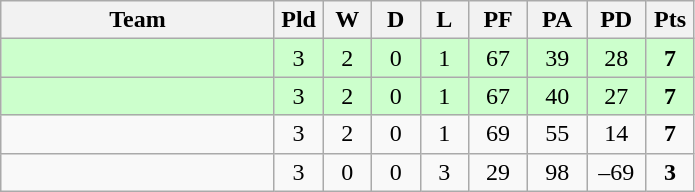<table class="wikitable" style="text-align:center;">
<tr>
<th width=175>Team</th>
<th width=25 abbr="Played">Pld</th>
<th width=25 abbr="Won">W</th>
<th width=25 abbr="Drawn">D</th>
<th width=25 abbr="Lost">L</th>
<th width=32 abbr="Points for">PF</th>
<th width=32 abbr="Points against">PA</th>
<th width=32 abbr="Points difference">PD</th>
<th width=25 abbr="Points">Pts</th>
</tr>
<tr style="background:#cfc;">
<td align=left></td>
<td>3</td>
<td>2</td>
<td>0</td>
<td>1</td>
<td>67</td>
<td>39</td>
<td>28</td>
<td><strong>7</strong></td>
</tr>
<tr style="background:#cfc;">
<td align=left></td>
<td>3</td>
<td>2</td>
<td>0</td>
<td>1</td>
<td>67</td>
<td>40</td>
<td>27</td>
<td><strong>7</strong></td>
</tr>
<tr>
<td align=left></td>
<td>3</td>
<td>2</td>
<td>0</td>
<td>1</td>
<td>69</td>
<td>55</td>
<td>14</td>
<td><strong>7</strong></td>
</tr>
<tr>
<td align=left></td>
<td>3</td>
<td>0</td>
<td>0</td>
<td>3</td>
<td>29</td>
<td>98</td>
<td>–69</td>
<td><strong>3</strong></td>
</tr>
</table>
